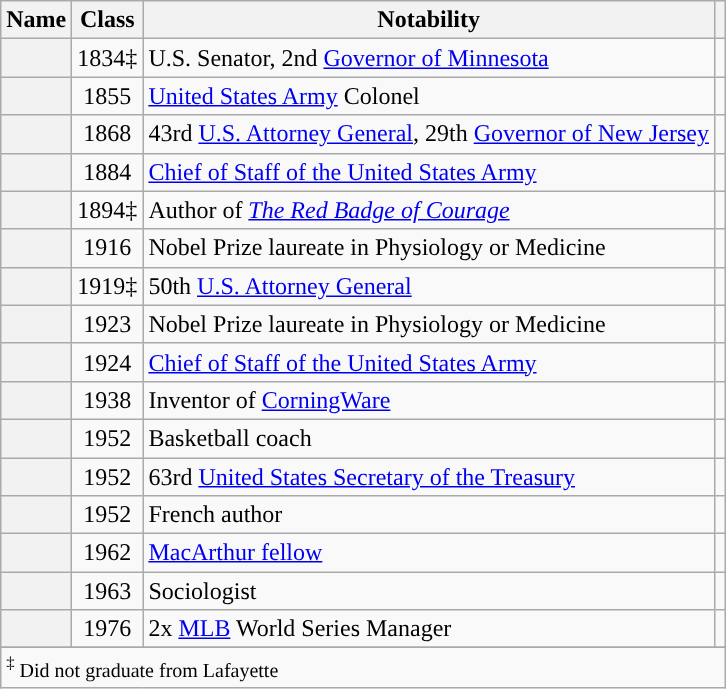<table class="wikitable sortable plainrowheaders floatleft" style="border:2px solid #">
<tr>
<th scope="col">Name</th>
<th scope="col">Class</th>
<th scope="col">Notability</th>
<th scope="col"></th>
</tr>
<tr>
<th scope="row"></th>
<td style="text-align:center;">1834‡</td>
<td>U.S. Senator, 2nd <a href='#'>Governor of Minnesota</a></td>
<td style="text-align:center;"></td>
</tr>
<tr>
<th scope="row"></th>
<td style="text-align:center;">1855</td>
<td><a href='#'>United States Army</a> Colonel</td>
<td style="text-align:center;"></td>
</tr>
<tr>
<th scope="row"></th>
<td style="text-align:center;">1868</td>
<td>43rd <a href='#'>U.S. Attorney General</a>, 29th <a href='#'>Governor of New Jersey</a></td>
<td style="text-align:center;"></td>
</tr>
<tr>
<th scope="row"></th>
<td style="text-align:center;">1884</td>
<td><a href='#'>Chief of Staff of the United States Army</a></td>
<td style="text-align:center;"></td>
</tr>
<tr>
<th scope="row"></th>
<td style="text-align:center;">1894‡</td>
<td>Author of <em><a href='#'>The Red Badge of Courage</a></em></td>
<td style="text-align:center;"></td>
</tr>
<tr>
<th scope="row"></th>
<td style="text-align:center;">1916</td>
<td>Nobel Prize laureate in Physiology or Medicine</td>
<td style="text-align:center;"></td>
</tr>
<tr>
<th scope="row"></th>
<td style="text-align:center;">1919‡</td>
<td>50th <a href='#'>U.S. Attorney General</a></td>
<td style="text-align:center;"></td>
</tr>
<tr>
<th scope="row"></th>
<td style="text-align:center;">1923</td>
<td>Nobel Prize laureate in Physiology or Medicine</td>
<td style="text-align:center;"></td>
</tr>
<tr>
<th scope="row"></th>
<td style="text-align:center;">1924</td>
<td><a href='#'>Chief of Staff of the United States Army</a></td>
<td style="text-align:center;"></td>
</tr>
<tr>
<th scope="row"></th>
<td style="text-align:center;">1938</td>
<td>Inventor of <a href='#'>CorningWare</a></td>
<td style="text-align:center;"></td>
</tr>
<tr>
<th scope="row"></th>
<td style="text-align:center;">1952</td>
<td>Basketball coach</td>
<td style="text-align:center;"></td>
</tr>
<tr>
<th scope="row"></th>
<td style="text-align:center;">1952</td>
<td>63rd <a href='#'>United States Secretary of the Treasury</a></td>
<td style="text-align:center;"></td>
</tr>
<tr>
<th scope="row"></th>
<td style="text-align:center;">1952</td>
<td>French author</td>
<td style="text-align:center;"></td>
</tr>
<tr>
<th scope="row"></th>
<td style="text-align:center;">1962</td>
<td><a href='#'>MacArthur fellow</a></td>
<td style="text-align:center;"></td>
</tr>
<tr>
<th scope="row"></th>
<td style="text-align:center;">1963</td>
<td>Sociologist</td>
<td style="text-align:center;"></td>
</tr>
<tr>
<th scope="row"></th>
<td style="text-align:center;">1976</td>
<td>2x <a href='#'>MLB</a> World Series Manager</td>
<td style="text-align:center;"></td>
</tr>
<tr>
</tr>
<tr class="sortbottom">
<td colspan="4"><small><sup>‡</sup> Did not graduate from Lafayette</small></td>
</tr>
</table>
